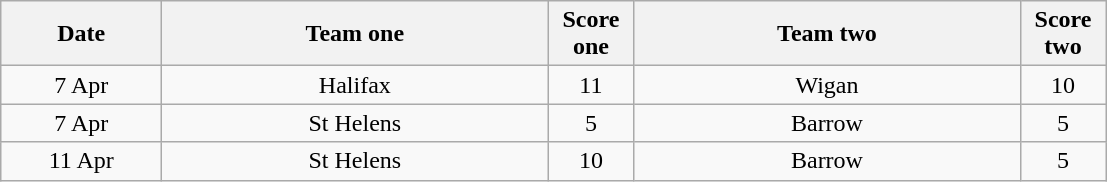<table class="wikitable" style="text-align: center">
<tr>
<th width=100>Date</th>
<th width=250>Team one</th>
<th width=50>Score one</th>
<th width=250>Team two</th>
<th width=50>Score two</th>
</tr>
<tr>
<td>7 Apr</td>
<td>Halifax</td>
<td>11</td>
<td>Wigan</td>
<td>10</td>
</tr>
<tr>
<td>7 Apr</td>
<td>St Helens</td>
<td>5</td>
<td>Barrow</td>
<td>5</td>
</tr>
<tr>
<td>11 Apr</td>
<td>St Helens</td>
<td>10</td>
<td>Barrow</td>
<td>5</td>
</tr>
</table>
